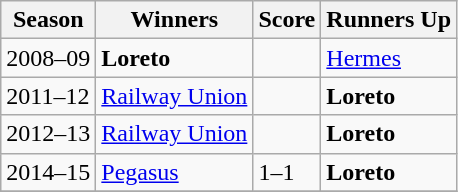<table class="wikitable collapsible">
<tr>
<th>Season</th>
<th>Winners</th>
<th>Score</th>
<th>Runners Up</th>
</tr>
<tr>
<td>2008–09</td>
<td><strong>Loreto</strong> </td>
<td></td>
<td><a href='#'>Hermes</a></td>
</tr>
<tr>
<td>2011–12</td>
<td><a href='#'>Railway Union</a></td>
<td></td>
<td><strong>Loreto</strong></td>
</tr>
<tr>
<td>2012–13</td>
<td><a href='#'>Railway Union</a></td>
<td></td>
<td><strong>Loreto</strong></td>
</tr>
<tr>
<td>2014–15</td>
<td><a href='#'>Pegasus</a></td>
<td>1–1 </td>
<td><strong>Loreto</strong></td>
</tr>
<tr>
</tr>
</table>
